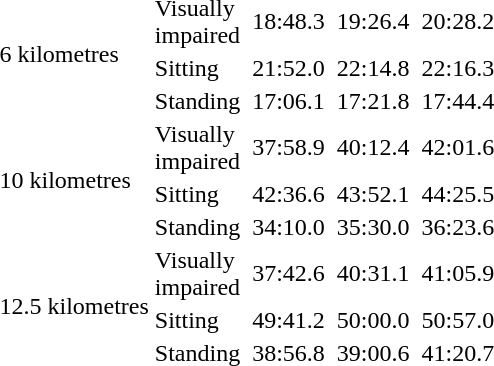<table>
<tr>
<td rowspan="3">6 kilometres<br></td>
<td>Visually<br>impaired</td>
<td></td>
<td>18:48.3</td>
<td></td>
<td>19:26.4</td>
<td></td>
<td>20:28.2</td>
</tr>
<tr>
<td>Sitting</td>
<td></td>
<td>21:52.0</td>
<td></td>
<td>22:14.8</td>
<td></td>
<td>22:16.3</td>
</tr>
<tr>
<td>Standing</td>
<td></td>
<td>17:06.1</td>
<td></td>
<td>17:21.8</td>
<td></td>
<td>17:44.4</td>
</tr>
<tr>
<td rowspan="3">10 kilometres<br></td>
<td>Visually<br>impaired</td>
<td></td>
<td>37:58.9</td>
<td></td>
<td>40:12.4</td>
<td></td>
<td>42:01.6</td>
</tr>
<tr>
<td>Sitting</td>
<td></td>
<td>42:36.6</td>
<td></td>
<td>43:52.1</td>
<td></td>
<td>44:25.5</td>
</tr>
<tr>
<td>Standing</td>
<td></td>
<td>34:10.0</td>
<td></td>
<td>35:30.0</td>
<td></td>
<td>36:23.6</td>
</tr>
<tr>
<td rowspan="3">12.5 kilometres<br></td>
<td>Visually<br>impaired</td>
<td></td>
<td>37:42.6</td>
<td></td>
<td>40:31.1</td>
<td></td>
<td>41:05.9</td>
</tr>
<tr>
<td>Sitting</td>
<td></td>
<td>49:41.2</td>
<td></td>
<td>50:00.0</td>
<td></td>
<td>50:57.0</td>
</tr>
<tr>
<td>Standing</td>
<td></td>
<td>38:56.8</td>
<td></td>
<td>39:00.6</td>
<td></td>
<td>41:20.7</td>
</tr>
</table>
